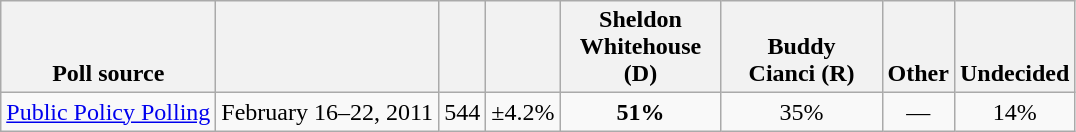<table class="wikitable" style="text-align:center">
<tr valign= bottom>
<th>Poll source</th>
<th></th>
<th></th>
<th></th>
<th style="width:100px;">Sheldon<br>Whitehouse (D)</th>
<th style="width:100px;">Buddy<br>Cianci (R)</th>
<th>Other</th>
<th>Undecided</th>
</tr>
<tr>
<td align=left><a href='#'>Public Policy Polling</a></td>
<td>February 16–22, 2011</td>
<td>544</td>
<td>±4.2%</td>
<td><strong>51%</strong></td>
<td>35%</td>
<td>—</td>
<td>14%</td>
</tr>
</table>
